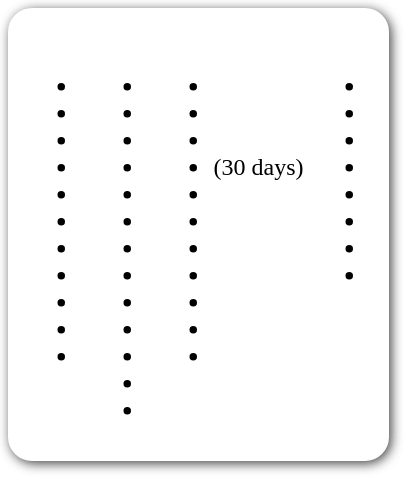<table style=" border-radius:1em; box-shadow: 0.1em 0.1em 0.5em rgba(0,0,0,0.75); background-color: white; border: 1px solid white; padding: 5px;">
<tr style="vertical-align:top;">
<td><br><ul><li></li><li></li><li></li><li></li><li></li><li></li><li></li><li></li><li></li><li></li><li></li></ul></td>
<td valign="top"><br><ul><li></li><li></li><li></li><li></li><li></li><li></li><li></li><li></li><li></li><li></li><li></li><li></li><li></li></ul></td>
<td valign="top"><br><ul><li></li><li></li><li></li><li> (30 days)</li><li></li><li></li><li></li><li></li><li></li><li></li><li></li></ul></td>
<td valign="top"><br><ul><li></li><li></li><li></li><li></li><li></li><li></li><li></li><li></li></ul></td>
<td></td>
</tr>
</table>
